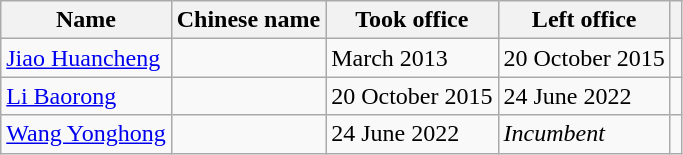<table class="wikitable">
<tr>
<th>Name</th>
<th>Chinese name</th>
<th>Took office</th>
<th>Left office</th>
<th></th>
</tr>
<tr>
<td><a href='#'>Jiao Huancheng</a></td>
<td></td>
<td>March 2013</td>
<td>20 October 2015</td>
<td></td>
</tr>
<tr>
<td><a href='#'>Li Baorong</a></td>
<td></td>
<td>20 October 2015</td>
<td>24 June 2022</td>
<td></td>
</tr>
<tr>
<td><a href='#'>Wang Yonghong</a></td>
<td></td>
<td>24 June 2022</td>
<td><em>Incumbent</em></td>
<td></td>
</tr>
</table>
